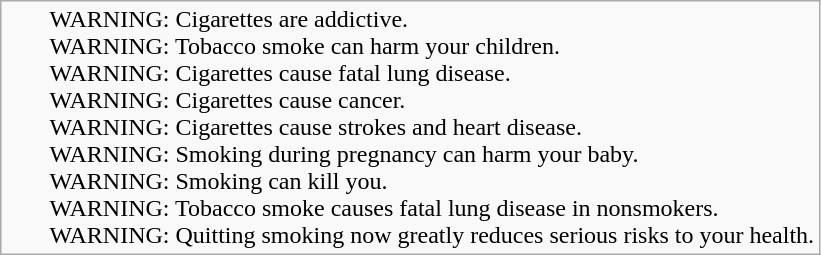<table class="wikitable">
<tr>
<td style="padding-left: 2em;">WARNING: Cigarettes are addictive.<br>WARNING: Tobacco smoke can harm your children.<br>WARNING: Cigarettes cause fatal lung disease.<br>WARNING: Cigarettes cause cancer.<br>WARNING: Cigarettes cause strokes and heart disease.<br>WARNING: Smoking during pregnancy can harm your baby.<br>WARNING: Smoking can kill you.<br>WARNING: Tobacco smoke causes fatal lung disease in nonsmokers.<br>WARNING: Quitting smoking now greatly reduces serious risks to your health.</td>
</tr>
</table>
